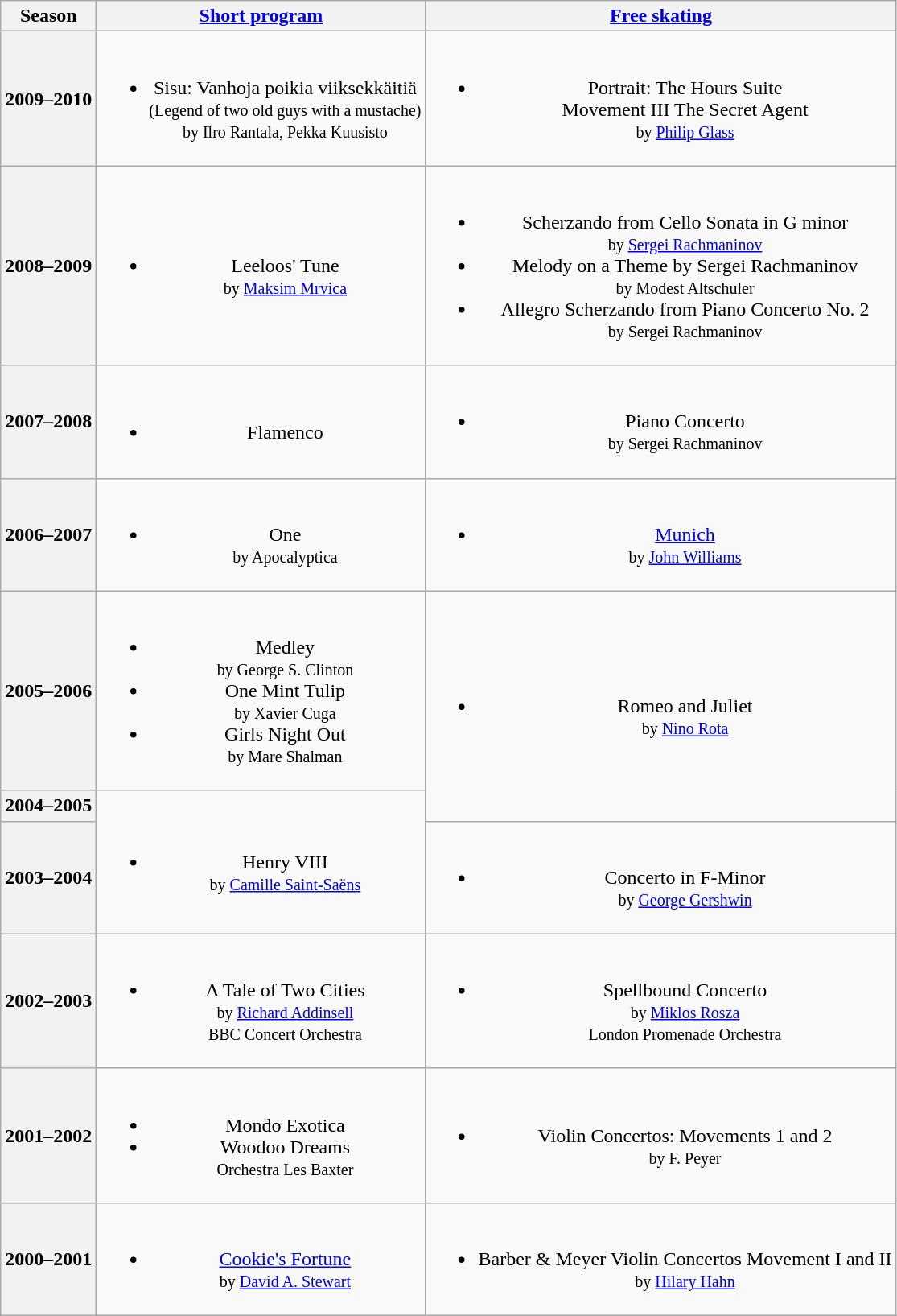<table class=wikitable style=text-align:center>
<tr>
<th>Season</th>
<th><a href='#'>Short program</a></th>
<th><a href='#'>Free skating</a></th>
</tr>
<tr>
<th>2009–2010 <br></th>
<td><br><ul><li>Sisu: Vanhoja poikia viiksekkäitiä <br><small> (Legend of two old guys with a mustache) <br> by Ilro Rantala, Pekka Kuusisto </small></li></ul></td>
<td><br><ul><li>Portrait: The Hours Suite <br> Movement III The Secret Agent <br><small> by <a href='#'>Philip Glass</a> </small></li></ul></td>
</tr>
<tr>
<th>2008–2009 <br></th>
<td><br><ul><li>Leeloos' Tune  <br><small> by <a href='#'>Maksim Mrvica</a> </small></li></ul></td>
<td><br><ul><li>Scherzando from Cello Sonata in G minor <br><small> by <a href='#'>Sergei Rachmaninov</a> </small></li><li>Melody on a Theme by Sergei Rachmaninov <br><small> by Modest Altschuler </small></li><li>Allegro Scherzando from Piano Concerto No. 2 <br><small> by Sergei Rachmaninov </small></li></ul></td>
</tr>
<tr>
<th>2007–2008 <br></th>
<td><br><ul><li>Flamenco</li></ul></td>
<td><br><ul><li>Piano Concerto <br><small> by Sergei Rachmaninov </small></li></ul></td>
</tr>
<tr>
<th>2006–2007 <br></th>
<td><br><ul><li>One <br><small> by Apocalyptica </small></li></ul></td>
<td><br><ul><li><a href='#'>Munich</a> <br><small> by <a href='#'>John Williams</a> </small></li></ul></td>
</tr>
<tr>
<th>2005–2006 <br></th>
<td><br><ul><li>Medley <br><small> by George S. Clinton </small></li><li>One Mint Tulip <br><small> by Xavier Cuga </small></li><li>Girls Night Out <br><small> by Mare Shalman </small></li></ul></td>
<td rowspan=2><br><ul><li>Romeo and Juliet <br><small> by <a href='#'>Nino Rota</a> </small></li></ul></td>
</tr>
<tr>
<th>2004–2005 <br></th>
<td rowspan=2><br><ul><li>Henry VIII <br><small> by <a href='#'>Camille Saint-Saëns</a> </small></li></ul></td>
</tr>
<tr>
<th>2003–2004 <br></th>
<td><br><ul><li>Concerto in F-Minor <br><small> by <a href='#'>George Gershwin</a> </small></li></ul></td>
</tr>
<tr>
<th>2002–2003 <br></th>
<td><br><ul><li>A Tale of Two Cities <br><small> by <a href='#'>Richard Addinsell</a> <br> BBC Concert Orchestra </small></li></ul></td>
<td><br><ul><li>Spellbound Concerto <br><small> by <a href='#'>Miklos Rosza</a> <br> London Promenade Orchestra </small></li></ul></td>
</tr>
<tr>
<th>2001–2002 <br></th>
<td><br><ul><li>Mondo Exotica</li><li>Woodoo Dreams <br><small> Orchestra Les Baxter </small></li></ul></td>
<td><br><ul><li>Violin Concertos: Movements 1 and 2 <br><small> by F. Peyer </small></li></ul></td>
</tr>
<tr>
<th>2000–2001 <br></th>
<td><br><ul><li><a href='#'>Cookie's Fortune</a> <br><small> by <a href='#'>David A. Stewart</a> </small></li></ul></td>
<td><br><ul><li>Barber & Meyer Violin Concertos Movement I and II <br><small> by <a href='#'>Hilary Hahn</a> </small></li></ul></td>
</tr>
</table>
